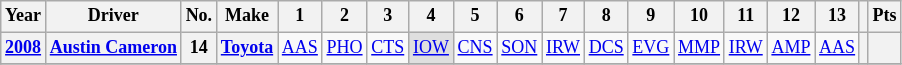<table class="wikitable" style="text-align:center; font-size:75%">
<tr>
<th>Year</th>
<th>Driver</th>
<th>No.</th>
<th>Make</th>
<th>1</th>
<th>2</th>
<th>3</th>
<th>4</th>
<th>5</th>
<th>6</th>
<th>7</th>
<th>8</th>
<th>9</th>
<th>10</th>
<th>11</th>
<th>12</th>
<th>13</th>
<th></th>
<th>Pts</th>
</tr>
<tr>
<th><a href='#'>2008</a></th>
<th><a href='#'>Austin Cameron</a></th>
<th>14</th>
<th><a href='#'>Toyota</a></th>
<td><a href='#'>AAS</a></td>
<td><a href='#'>PHO</a></td>
<td><a href='#'>CTS</a></td>
<td style="background:#DFDFDF;"><a href='#'>IOW</a><br></td>
<td><a href='#'>CNS</a></td>
<td><a href='#'>SON</a></td>
<td><a href='#'>IRW</a></td>
<td><a href='#'>DCS</a></td>
<td><a href='#'>EVG</a></td>
<td><a href='#'>MMP</a></td>
<td><a href='#'>IRW</a></td>
<td><a href='#'>AMP</a></td>
<td><a href='#'>AAS</a></td>
<th></th>
<th></th>
</tr>
<tr>
</tr>
</table>
